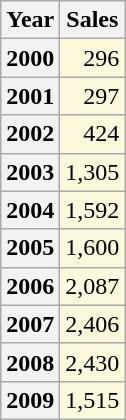<table class="wikitable" style="text-align: right; display:inline-table">
<tr>
<th>Year</th>
<th>Sales</th>
</tr>
<tr>
<th>2000</th>
<td style="background:#fbf8db;">296</td>
</tr>
<tr>
<th>2001</th>
<td style="background:#fbf8db;">297</td>
</tr>
<tr>
<th>2002</th>
<td style="background:#fbf8db;">424</td>
</tr>
<tr>
<th>2003</th>
<td style="background:#fbf8db;">1,305</td>
</tr>
<tr>
<th>2004</th>
<td style="background:#fbf8db;">1,592</td>
</tr>
<tr>
<th>2005</th>
<td style="background:#fbf8db;">1,600</td>
</tr>
<tr>
<th>2006</th>
<td style="background:#fbf8db;">2,087</td>
</tr>
<tr>
<th>2007</th>
<td style="background:#fbf8db;">2,406</td>
</tr>
<tr>
<th>2008</th>
<td style="background:#fbf8db;">2,430</td>
</tr>
<tr>
<th>2009</th>
<td style="background:#fbf8db;">1,515</td>
</tr>
</table>
